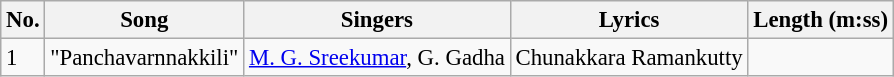<table class="wikitable" style="font-size:95%;">
<tr>
<th>No.</th>
<th>Song</th>
<th>Singers</th>
<th>Lyrics</th>
<th>Length (m:ss)</th>
</tr>
<tr>
<td>1</td>
<td>"Panchavarnnakkili"</td>
<td><a href='#'>M. G. Sreekumar</a>, G. Gadha</td>
<td>Chunakkara Ramankutty</td>
<td></td>
</tr>
</table>
